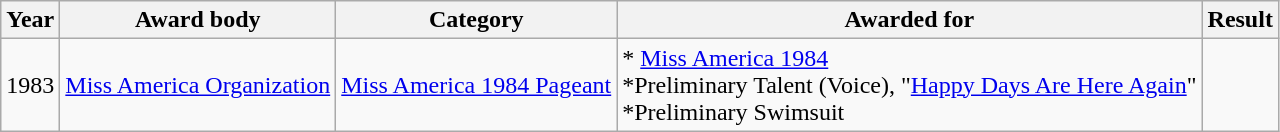<table class="wikitable">
<tr>
<th>Year</th>
<th>Award body</th>
<th>Category</th>
<th>Awarded for</th>
<th>Result</th>
</tr>
<tr>
<td>1983</td>
<td><a href='#'>Miss America Organization</a></td>
<td><a href='#'>Miss America 1984 Pageant</a></td>
<td>* <a href='#'>Miss America 1984</a><br>*Preliminary Talent (Voice), "<a href='#'>Happy Days Are Here Again</a>"<br>*Preliminary Swimsuit</td>
<td></td>
</tr>
</table>
